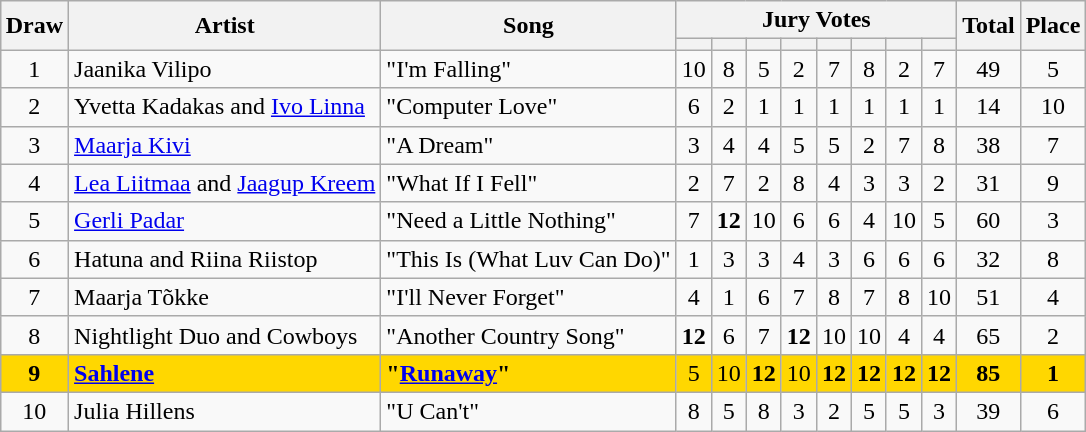<table class="sortable wikitable" style="margin: 1em auto 1em auto; text-align:center">
<tr>
<th rowspan="2">Draw</th>
<th rowspan="2">Artist</th>
<th rowspan="2">Song</th>
<th colspan="8">Jury Votes</th>
<th rowspan="2">Total</th>
<th rowspan="2">Place</th>
</tr>
<tr>
<th></th>
<th></th>
<th></th>
<th></th>
<th></th>
<th></th>
<th></th>
<th></th>
</tr>
<tr>
<td>1</td>
<td align="left">Jaanika Vilipo</td>
<td align="left">"I'm Falling"</td>
<td>10</td>
<td>8</td>
<td>5</td>
<td>2</td>
<td>7</td>
<td>8</td>
<td>2</td>
<td>7</td>
<td>49</td>
<td>5</td>
</tr>
<tr>
<td>2</td>
<td align="left">Yvetta Kadakas and <a href='#'>Ivo Linna</a></td>
<td align="left">"Computer Love"</td>
<td>6</td>
<td>2</td>
<td>1</td>
<td>1</td>
<td>1</td>
<td>1</td>
<td>1</td>
<td>1</td>
<td>14</td>
<td>10</td>
</tr>
<tr>
<td>3</td>
<td align="left"><a href='#'>Maarja Kivi</a></td>
<td align="left">"A Dream"</td>
<td>3</td>
<td>4</td>
<td>4</td>
<td>5</td>
<td>5</td>
<td>2</td>
<td>7</td>
<td>8</td>
<td>38</td>
<td>7</td>
</tr>
<tr>
<td>4</td>
<td align="left"><a href='#'>Lea Liitmaa</a> and <a href='#'>Jaagup Kreem</a></td>
<td align="left">"What If I Fell"</td>
<td>2</td>
<td>7</td>
<td>2</td>
<td>8</td>
<td>4</td>
<td>3</td>
<td>3</td>
<td>2</td>
<td>31</td>
<td>9</td>
</tr>
<tr>
<td>5</td>
<td align="left"><a href='#'>Gerli Padar</a></td>
<td align="left">"Need a Little Nothing"</td>
<td>7</td>
<td><strong>12</strong></td>
<td>10</td>
<td>6</td>
<td>6</td>
<td>4</td>
<td>10</td>
<td>5</td>
<td>60</td>
<td>3</td>
</tr>
<tr>
<td>6</td>
<td align="left">Hatuna and Riina Riistop</td>
<td align="left">"This Is (What Luv Can Do)"</td>
<td>1</td>
<td>3</td>
<td>3</td>
<td>4</td>
<td>3</td>
<td>6</td>
<td>6</td>
<td>6</td>
<td>32</td>
<td>8</td>
</tr>
<tr>
<td>7</td>
<td align="left">Maarja Tõkke</td>
<td align="left">"I'll Never Forget"</td>
<td>4</td>
<td>1</td>
<td>6</td>
<td>7</td>
<td>8</td>
<td>7</td>
<td>8</td>
<td>10</td>
<td>51</td>
<td>4</td>
</tr>
<tr>
<td>8</td>
<td align="left">Nightlight Duo and Cowboys</td>
<td align="left">"Another Country Song"</td>
<td><strong>12</strong></td>
<td>6</td>
<td>7</td>
<td><strong>12</strong></td>
<td>10</td>
<td>10</td>
<td>4</td>
<td>4</td>
<td>65</td>
<td>2</td>
</tr>
<tr style="background:gold;">
<td><strong>9</strong></td>
<td align="left"><strong><a href='#'>Sahlene</a></strong></td>
<td align="left"><strong>"<a href='#'>Runaway</a>"</strong></td>
<td>5</td>
<td>10</td>
<td><strong>12</strong></td>
<td>10</td>
<td><strong>12</strong></td>
<td><strong>12</strong></td>
<td><strong>12</strong></td>
<td><strong>12</strong></td>
<td><strong>85</strong></td>
<td><strong>1</strong></td>
</tr>
<tr>
<td>10</td>
<td align="left">Julia Hillens</td>
<td align="left">"U Can't"</td>
<td>8</td>
<td>5</td>
<td>8</td>
<td>3</td>
<td>2</td>
<td>5</td>
<td>5</td>
<td>3</td>
<td>39</td>
<td>6</td>
</tr>
</table>
